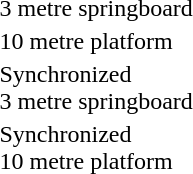<table>
<tr>
<td>3 metre springboard</td>
<td><strong></strong></td>
<td></td>
<td></td>
</tr>
<tr>
<td>10 metre platform</td>
<td><strong></strong></td>
<td></td>
<td></td>
</tr>
<tr>
<td>Synchronized<br>3 metre springboard</td>
<td><strong><br></strong></td>
<td><br></td>
<td><br></td>
</tr>
<tr>
<td>Synchronized<br>10 metre platform</td>
<td><strong><br></strong></td>
<td><br></td>
<td><br></td>
</tr>
</table>
